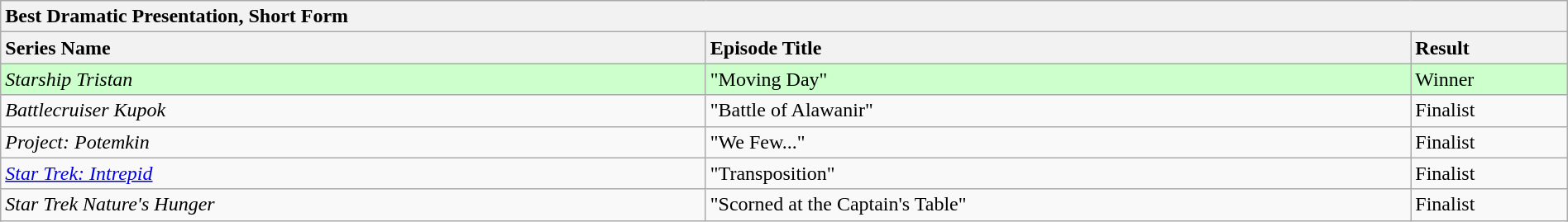<table class="wikitable" width=100%>
<tr>
<th colspan="3" ! style="text-align:left;">Best Dramatic Presentation, Short Form</th>
</tr>
<tr>
<th style="text-align:left; width: 45%;"><strong>Series Name</strong></th>
<th style="text-align:left; width: 45%;"><strong>Episode Title</strong></th>
<th style="text-align:left; width: 10%;"><strong>Result</strong></th>
</tr>
<tr style="background-color:#ccffcc;">
<td><em>Starship Tristan</em></td>
<td>"Moving Day"</td>
<td>Winner</td>
</tr>
<tr>
<td><em>Battlecruiser Kupok</em></td>
<td>"Battle of Alawanir"</td>
<td>Finalist</td>
</tr>
<tr>
<td><em>Project: Potemkin</em></td>
<td>"We Few..."</td>
<td>Finalist</td>
</tr>
<tr>
<td><em><a href='#'>Star Trek: Intrepid</a></em></td>
<td>"Transposition"</td>
<td>Finalist</td>
</tr>
<tr>
<td><em>Star Trek Nature's Hunger</em></td>
<td>"Scorned at the Captain's Table"</td>
<td>Finalist</td>
</tr>
</table>
